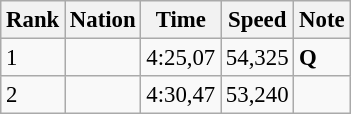<table class="wikitable" style="font-size:95%;">
<tr>
<th>Rank</th>
<th>Nation</th>
<th>Time</th>
<th>Speed</th>
<th>Note</th>
</tr>
<tr>
<td>1</td>
<td></td>
<td>4:25,07</td>
<td>54,325</td>
<td><strong>Q</strong></td>
</tr>
<tr>
<td>2</td>
<td></td>
<td>4:30,47</td>
<td>53,240</td>
<td></td>
</tr>
</table>
